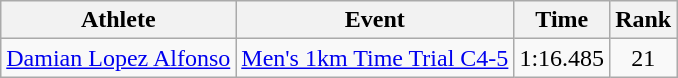<table class=wikitable>
<tr>
<th>Athlete</th>
<th>Event</th>
<th>Time</th>
<th>Rank</th>
</tr>
<tr align=center>
<td align=left><a href='#'>Damian Lopez Alfonso</a></td>
<td align=left><a href='#'>Men's 1km Time Trial C4-5</a></td>
<td>1:16.485</td>
<td>21</td>
</tr>
</table>
